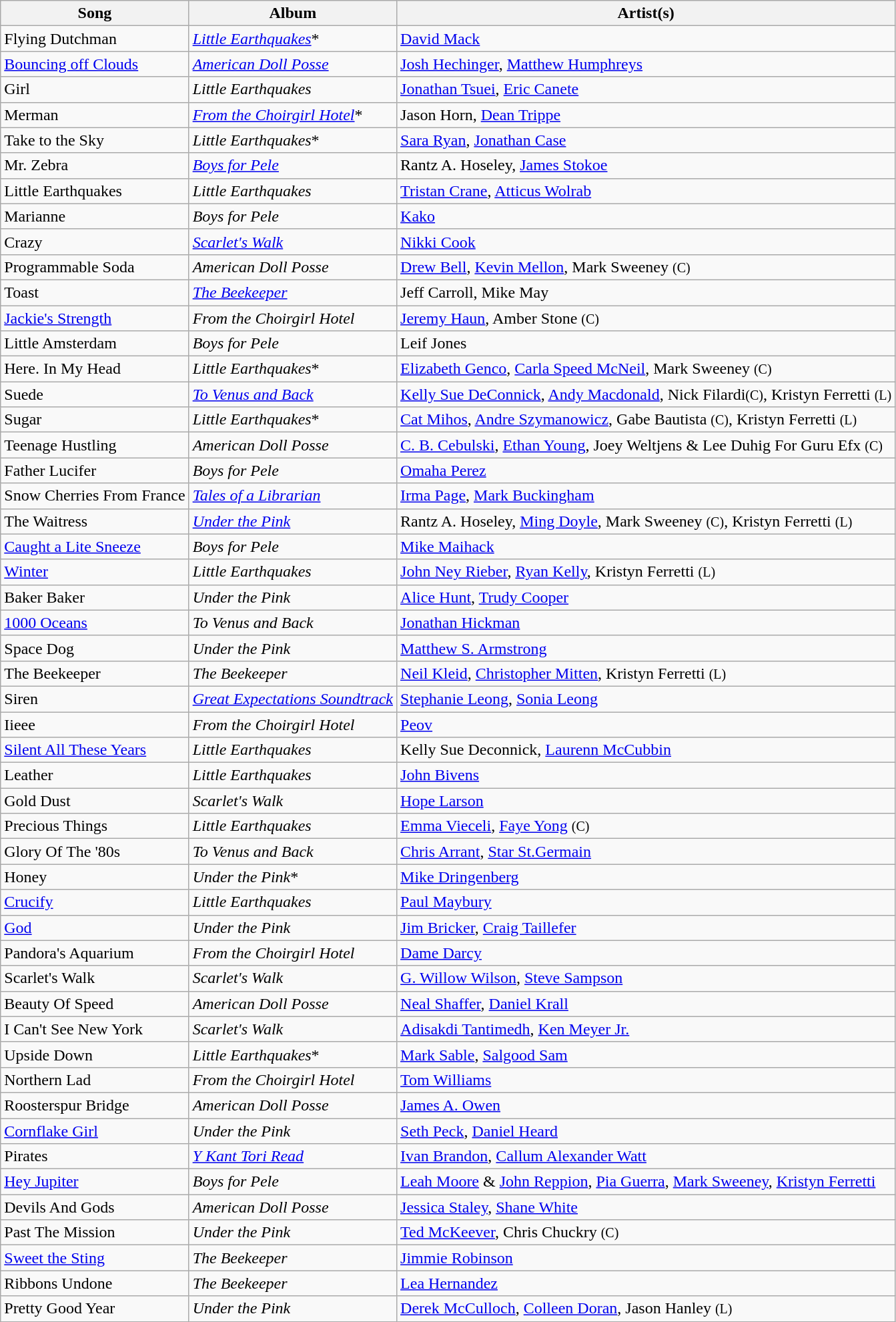<table class="wikitable">
<tr>
<th>Song</th>
<th>Album</th>
<th>Artist(s)</th>
</tr>
<tr>
<td>Flying Dutchman</td>
<td><em><a href='#'>Little Earthquakes</a></em>*</td>
<td><a href='#'>David Mack</a></td>
</tr>
<tr>
<td><a href='#'>Bouncing off Clouds</a></td>
<td><em><a href='#'>American Doll Posse</a></em></td>
<td><a href='#'>Josh Hechinger</a>, <a href='#'>Matthew Humphreys</a></td>
</tr>
<tr>
<td>Girl</td>
<td><em>Little Earthquakes</em></td>
<td><a href='#'>Jonathan Tsuei</a>, <a href='#'>Eric Canete</a></td>
</tr>
<tr>
<td>Merman</td>
<td><em><a href='#'>From the Choirgirl Hotel</a></em>*</td>
<td>Jason Horn, <a href='#'>Dean Trippe</a></td>
</tr>
<tr>
<td>Take to the Sky</td>
<td><em>Little Earthquakes</em>*</td>
<td><a href='#'>Sara Ryan</a>, <a href='#'>Jonathan Case</a></td>
</tr>
<tr>
<td>Mr. Zebra</td>
<td><em><a href='#'>Boys for Pele</a></em></td>
<td>Rantz A. Hoseley, <a href='#'>James Stokoe</a></td>
</tr>
<tr>
<td>Little Earthquakes</td>
<td><em>Little Earthquakes</em></td>
<td><a href='#'>Tristan Crane</a>, <a href='#'>Atticus Wolrab</a></td>
</tr>
<tr>
<td>Marianne</td>
<td><em>Boys for Pele</em></td>
<td><a href='#'>Kako</a></td>
</tr>
<tr>
<td>Crazy</td>
<td><em><a href='#'>Scarlet's Walk</a></em></td>
<td><a href='#'>Nikki Cook</a></td>
</tr>
<tr>
<td>Programmable Soda</td>
<td><em>American Doll Posse</em></td>
<td><a href='#'>Drew Bell</a>, <a href='#'>Kevin Mellon</a>, Mark Sweeney <small>(C)</small></td>
</tr>
<tr>
<td>Toast</td>
<td><em><a href='#'>The Beekeeper</a></em></td>
<td>Jeff Carroll, Mike May</td>
</tr>
<tr>
<td><a href='#'>Jackie's Strength</a></td>
<td><em>From the Choirgirl Hotel</em></td>
<td><a href='#'>Jeremy Haun</a>, Amber Stone <small>(C)</small></td>
</tr>
<tr>
<td>Little Amsterdam</td>
<td><em>Boys for Pele</em></td>
<td>Leif Jones</td>
</tr>
<tr>
<td>Here. In My Head</td>
<td><em>Little Earthquakes</em>*</td>
<td><a href='#'>Elizabeth Genco</a>, <a href='#'>Carla Speed McNeil</a>, Mark Sweeney <small>(C)</small></td>
</tr>
<tr>
<td>Suede</td>
<td><em><a href='#'>To Venus and Back</a></em></td>
<td><a href='#'>Kelly Sue DeConnick</a>, <a href='#'>Andy Macdonald</a>, Nick Filardi<small>(C)</small>, Kristyn Ferretti <small>(L)</small></td>
</tr>
<tr>
<td>Sugar</td>
<td><em>Little Earthquakes</em>*</td>
<td><a href='#'>Cat Mihos</a>, <a href='#'>Andre Szymanowicz</a>, Gabe Bautista <small>(C)</small>, Kristyn Ferretti <small>(L)</small></td>
</tr>
<tr>
<td>Teenage Hustling</td>
<td><em>American Doll Posse</em></td>
<td><a href='#'>C. B. Cebulski</a>, <a href='#'>Ethan Young</a>, Joey Weltjens & Lee Duhig For Guru Efx <small>(C)</small></td>
</tr>
<tr>
<td>Father Lucifer</td>
<td><em>Boys for Pele</em></td>
<td><a href='#'>Omaha Perez</a></td>
</tr>
<tr>
<td>Snow Cherries From France</td>
<td><em><a href='#'>Tales of a Librarian</a></em></td>
<td><a href='#'>Irma Page</a>, <a href='#'>Mark Buckingham</a></td>
</tr>
<tr>
<td>The Waitress</td>
<td><em><a href='#'>Under the Pink</a></em></td>
<td>Rantz A. Hoseley, <a href='#'>Ming Doyle</a>, Mark Sweeney <small>(C)</small>, Kristyn Ferretti <small>(L)</small></td>
</tr>
<tr>
<td><a href='#'>Caught a Lite Sneeze</a></td>
<td><em>Boys for Pele</em></td>
<td><a href='#'>Mike Maihack</a></td>
</tr>
<tr>
<td><a href='#'>Winter</a></td>
<td><em>Little Earthquakes</em></td>
<td><a href='#'>John Ney Rieber</a>, <a href='#'>Ryan Kelly</a>, Kristyn Ferretti <small>(L)</small></td>
</tr>
<tr>
<td>Baker Baker</td>
<td><em>Under the Pink</em></td>
<td><a href='#'>Alice Hunt</a>, <a href='#'>Trudy Cooper</a></td>
</tr>
<tr>
<td><a href='#'>1000 Oceans</a></td>
<td><em>To Venus and Back</em></td>
<td><a href='#'>Jonathan Hickman</a></td>
</tr>
<tr>
<td>Space Dog</td>
<td><em>Under the Pink</em></td>
<td><a href='#'>Matthew S. Armstrong</a></td>
</tr>
<tr>
<td>The Beekeeper</td>
<td><em>The Beekeeper</em></td>
<td><a href='#'>Neil Kleid</a>, <a href='#'>Christopher Mitten</a>, Kristyn Ferretti <small>(L)</small></td>
</tr>
<tr>
<td>Siren</td>
<td><em><a href='#'>Great Expectations Soundtrack</a></em></td>
<td><a href='#'>Stephanie Leong</a>, <a href='#'>Sonia Leong</a></td>
</tr>
<tr>
<td>Iieee</td>
<td><em>From the Choirgirl Hotel</em></td>
<td><a href='#'>Peov</a></td>
</tr>
<tr>
<td><a href='#'>Silent All These Years</a></td>
<td><em>Little Earthquakes</em></td>
<td>Kelly Sue Deconnick, <a href='#'>Laurenn McCubbin</a></td>
</tr>
<tr>
<td>Leather</td>
<td><em>Little Earthquakes</em></td>
<td><a href='#'>John Bivens</a></td>
</tr>
<tr>
<td>Gold Dust</td>
<td><em>Scarlet's Walk</em></td>
<td><a href='#'>Hope Larson</a></td>
</tr>
<tr>
<td>Precious Things</td>
<td><em>Little Earthquakes</em></td>
<td><a href='#'>Emma Vieceli</a>, <a href='#'>Faye Yong</a> <small>(C)</small></td>
</tr>
<tr>
<td>Glory Of The '80s</td>
<td><em>To Venus and Back</em></td>
<td><a href='#'>Chris Arrant</a>, <a href='#'>Star St.Germain</a></td>
</tr>
<tr>
<td>Honey</td>
<td><em>Under the Pink</em>*</td>
<td><a href='#'>Mike Dringenberg</a></td>
</tr>
<tr>
<td><a href='#'>Crucify</a></td>
<td><em>Little Earthquakes</em></td>
<td><a href='#'>Paul Maybury</a></td>
</tr>
<tr>
<td><a href='#'>God</a></td>
<td><em>Under the Pink</em></td>
<td><a href='#'>Jim Bricker</a>, <a href='#'>Craig Taillefer</a></td>
</tr>
<tr>
<td>Pandora's Aquarium</td>
<td><em>From the Choirgirl Hotel</em></td>
<td><a href='#'>Dame Darcy</a></td>
</tr>
<tr>
<td>Scarlet's Walk</td>
<td><em>Scarlet's Walk</em></td>
<td><a href='#'>G. Willow Wilson</a>, <a href='#'>Steve Sampson</a></td>
</tr>
<tr>
<td>Beauty Of Speed</td>
<td><em>American Doll Posse</em></td>
<td><a href='#'>Neal Shaffer</a>, <a href='#'>Daniel Krall</a></td>
</tr>
<tr>
<td>I Can't See New York</td>
<td><em>Scarlet's Walk</em></td>
<td><a href='#'>Adisakdi Tantimedh</a>, <a href='#'>Ken Meyer Jr.</a></td>
</tr>
<tr>
<td>Upside Down</td>
<td><em>Little Earthquakes</em>*</td>
<td><a href='#'>Mark Sable</a>, <a href='#'>Salgood Sam</a></td>
</tr>
<tr>
<td>Northern Lad</td>
<td><em>From the Choirgirl Hotel</em></td>
<td><a href='#'>Tom Williams</a></td>
</tr>
<tr>
<td>Roosterspur Bridge</td>
<td><em>American Doll Posse</em></td>
<td><a href='#'>James A. Owen</a></td>
</tr>
<tr>
<td><a href='#'>Cornflake Girl</a></td>
<td><em>Under the Pink</em></td>
<td><a href='#'>Seth Peck</a>, <a href='#'>Daniel Heard</a></td>
</tr>
<tr>
<td>Pirates</td>
<td><em><a href='#'>Y Kant Tori Read</a></em></td>
<td><a href='#'>Ivan Brandon</a>, <a href='#'>Callum Alexander Watt</a></td>
</tr>
<tr>
<td><a href='#'>Hey Jupiter</a></td>
<td><em>Boys for Pele</em></td>
<td><a href='#'>Leah Moore</a> & <a href='#'>John Reppion</a>, <a href='#'>Pia Guerra</a>, <a href='#'>Mark Sweeney</a>, <a href='#'>Kristyn Ferretti</a></td>
</tr>
<tr>
<td>Devils And Gods</td>
<td><em>American Doll Posse</em></td>
<td><a href='#'>Jessica Staley</a>, <a href='#'>Shane White</a></td>
</tr>
<tr>
<td>Past The Mission</td>
<td><em>Under the Pink</em></td>
<td><a href='#'>Ted McKeever</a>, Chris Chuckry <small>(C)</small></td>
</tr>
<tr>
<td><a href='#'>Sweet the Sting</a></td>
<td><em>The Beekeeper</em></td>
<td><a href='#'>Jimmie Robinson</a></td>
</tr>
<tr>
<td>Ribbons Undone</td>
<td><em>The Beekeeper</em></td>
<td><a href='#'>Lea Hernandez</a></td>
</tr>
<tr>
<td>Pretty Good Year</td>
<td><em>Under the Pink</em></td>
<td><a href='#'>Derek McCulloch</a>, <a href='#'>Colleen Doran</a>, Jason Hanley <small>(L)</small></td>
</tr>
</table>
